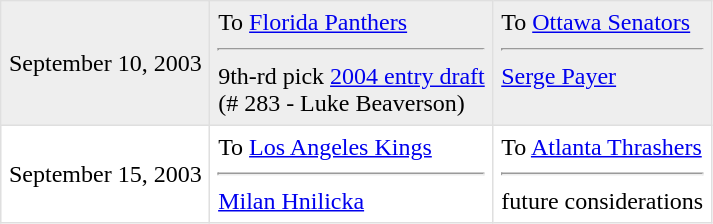<table border=1 style="border-collapse:collapse" bordercolor="#DFDFDF"  cellpadding="5">
<tr bgcolor="#eeeeee">
<td>September 10, 2003</td>
<td valign="top">To <a href='#'>Florida Panthers</a><hr>9th-rd pick <a href='#'>2004 entry draft</a><br>(# 283 - Luke Beaverson)</td>
<td valign="top">To <a href='#'>Ottawa Senators</a><hr><a href='#'>Serge Payer</a></td>
</tr>
<tr>
<td>September 15, 2003</td>
<td valign="top">To <a href='#'>Los Angeles Kings</a><hr><a href='#'>Milan Hnilicka</a></td>
<td valign="top">To <a href='#'>Atlanta Thrashers</a><hr>future considerations</td>
</tr>
</table>
